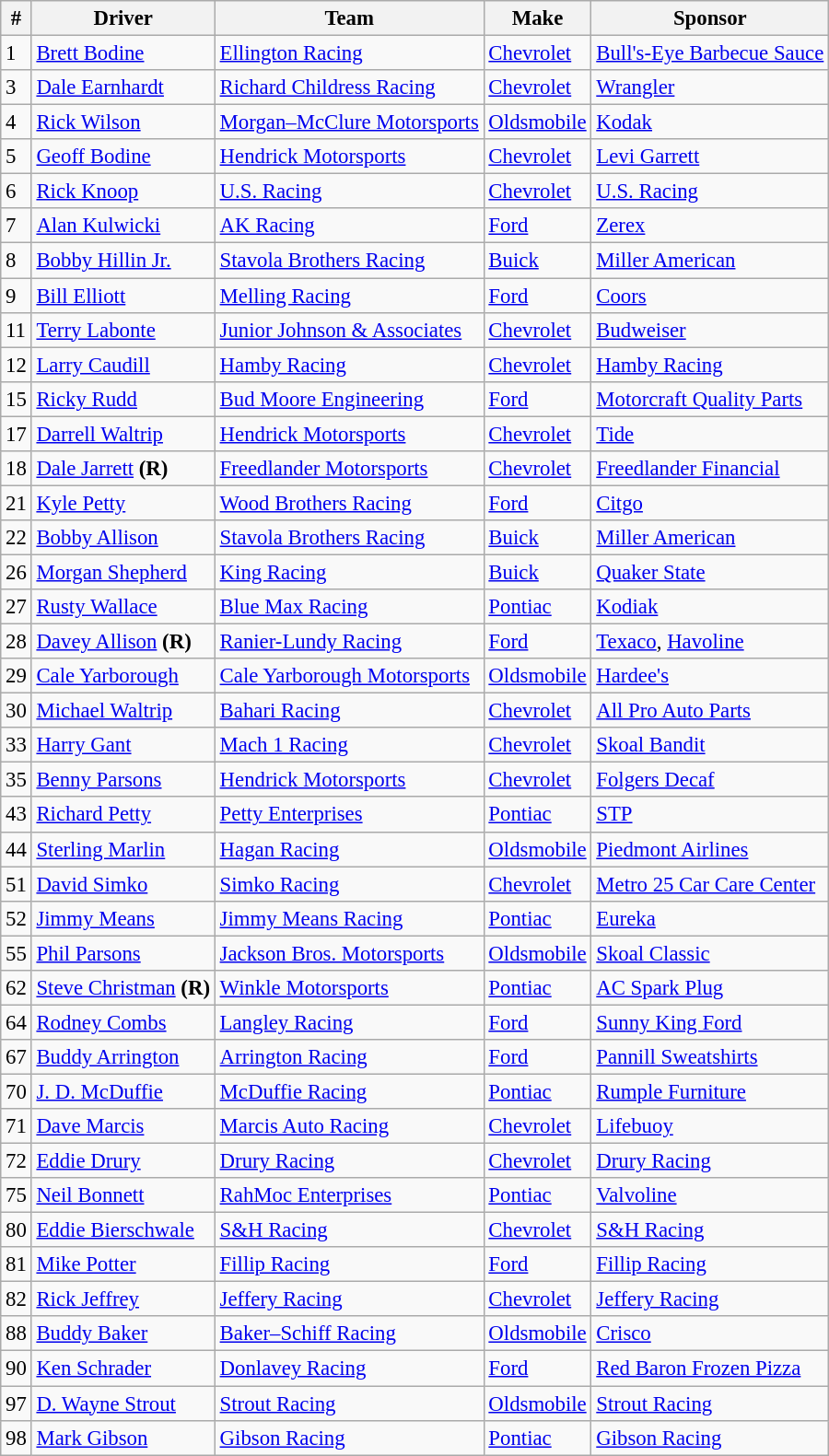<table class="wikitable" style="font-size:95%">
<tr>
<th>#</th>
<th>Driver</th>
<th>Team</th>
<th>Make</th>
<th>Sponsor</th>
</tr>
<tr>
<td>1</td>
<td><a href='#'>Brett Bodine</a></td>
<td><a href='#'>Ellington Racing</a></td>
<td><a href='#'>Chevrolet</a></td>
<td><a href='#'>Bull's-Eye Barbecue Sauce</a></td>
</tr>
<tr>
<td>3</td>
<td><a href='#'>Dale Earnhardt</a></td>
<td><a href='#'>Richard Childress Racing</a></td>
<td><a href='#'>Chevrolet</a></td>
<td><a href='#'>Wrangler</a></td>
</tr>
<tr>
<td>4</td>
<td><a href='#'>Rick Wilson</a></td>
<td><a href='#'>Morgan–McClure Motorsports</a></td>
<td><a href='#'>Oldsmobile</a></td>
<td><a href='#'>Kodak</a></td>
</tr>
<tr>
<td>5</td>
<td><a href='#'>Geoff Bodine</a></td>
<td><a href='#'>Hendrick Motorsports</a></td>
<td><a href='#'>Chevrolet</a></td>
<td><a href='#'>Levi Garrett</a></td>
</tr>
<tr>
<td>6</td>
<td><a href='#'>Rick Knoop</a></td>
<td><a href='#'>U.S. Racing</a></td>
<td><a href='#'>Chevrolet</a></td>
<td><a href='#'>U.S. Racing</a></td>
</tr>
<tr>
<td>7</td>
<td><a href='#'>Alan Kulwicki</a></td>
<td><a href='#'>AK Racing</a></td>
<td><a href='#'>Ford</a></td>
<td><a href='#'>Zerex</a></td>
</tr>
<tr>
<td>8</td>
<td><a href='#'>Bobby Hillin Jr.</a></td>
<td><a href='#'>Stavola Brothers Racing</a></td>
<td><a href='#'>Buick</a></td>
<td><a href='#'>Miller American</a></td>
</tr>
<tr>
<td>9</td>
<td><a href='#'>Bill Elliott</a></td>
<td><a href='#'>Melling Racing</a></td>
<td><a href='#'>Ford</a></td>
<td><a href='#'>Coors</a></td>
</tr>
<tr>
<td>11</td>
<td><a href='#'>Terry Labonte</a></td>
<td><a href='#'>Junior Johnson & Associates</a></td>
<td><a href='#'>Chevrolet</a></td>
<td><a href='#'>Budweiser</a></td>
</tr>
<tr>
<td>12</td>
<td><a href='#'>Larry Caudill</a></td>
<td><a href='#'>Hamby Racing</a></td>
<td><a href='#'>Chevrolet</a></td>
<td><a href='#'>Hamby Racing</a></td>
</tr>
<tr>
<td>15</td>
<td><a href='#'>Ricky Rudd</a></td>
<td><a href='#'>Bud Moore Engineering</a></td>
<td><a href='#'>Ford</a></td>
<td><a href='#'>Motorcraft Quality Parts</a></td>
</tr>
<tr>
<td>17</td>
<td><a href='#'>Darrell Waltrip</a></td>
<td><a href='#'>Hendrick Motorsports</a></td>
<td><a href='#'>Chevrolet</a></td>
<td><a href='#'>Tide</a></td>
</tr>
<tr>
<td>18</td>
<td><a href='#'>Dale Jarrett</a> <strong>(R)</strong></td>
<td><a href='#'>Freedlander Motorsports</a></td>
<td><a href='#'>Chevrolet</a></td>
<td><a href='#'>Freedlander Financial</a></td>
</tr>
<tr>
<td>21</td>
<td><a href='#'>Kyle Petty</a></td>
<td><a href='#'>Wood Brothers Racing</a></td>
<td><a href='#'>Ford</a></td>
<td><a href='#'>Citgo</a></td>
</tr>
<tr>
<td>22</td>
<td><a href='#'>Bobby Allison</a></td>
<td><a href='#'>Stavola Brothers Racing</a></td>
<td><a href='#'>Buick</a></td>
<td><a href='#'>Miller American</a></td>
</tr>
<tr>
<td>26</td>
<td><a href='#'>Morgan Shepherd</a></td>
<td><a href='#'>King Racing</a></td>
<td><a href='#'>Buick</a></td>
<td><a href='#'>Quaker State</a></td>
</tr>
<tr>
<td>27</td>
<td><a href='#'>Rusty Wallace</a></td>
<td><a href='#'>Blue Max Racing</a></td>
<td><a href='#'>Pontiac</a></td>
<td><a href='#'>Kodiak</a></td>
</tr>
<tr>
<td>28</td>
<td><a href='#'>Davey Allison</a> <strong>(R)</strong></td>
<td><a href='#'>Ranier-Lundy Racing</a></td>
<td><a href='#'>Ford</a></td>
<td><a href='#'>Texaco</a>, <a href='#'>Havoline</a></td>
</tr>
<tr>
<td>29</td>
<td><a href='#'>Cale Yarborough</a></td>
<td><a href='#'>Cale Yarborough Motorsports</a></td>
<td><a href='#'>Oldsmobile</a></td>
<td><a href='#'>Hardee's</a></td>
</tr>
<tr>
<td>30</td>
<td><a href='#'>Michael Waltrip</a></td>
<td><a href='#'>Bahari Racing</a></td>
<td><a href='#'>Chevrolet</a></td>
<td><a href='#'>All Pro Auto Parts</a></td>
</tr>
<tr>
<td>33</td>
<td><a href='#'>Harry Gant</a></td>
<td><a href='#'>Mach 1 Racing</a></td>
<td><a href='#'>Chevrolet</a></td>
<td><a href='#'>Skoal Bandit</a></td>
</tr>
<tr>
<td>35</td>
<td><a href='#'>Benny Parsons</a></td>
<td><a href='#'>Hendrick Motorsports</a></td>
<td><a href='#'>Chevrolet</a></td>
<td><a href='#'>Folgers Decaf</a></td>
</tr>
<tr>
<td>43</td>
<td><a href='#'>Richard Petty</a></td>
<td><a href='#'>Petty Enterprises</a></td>
<td><a href='#'>Pontiac</a></td>
<td><a href='#'>STP</a></td>
</tr>
<tr>
<td>44</td>
<td><a href='#'>Sterling Marlin</a></td>
<td><a href='#'>Hagan Racing</a></td>
<td><a href='#'>Oldsmobile</a></td>
<td><a href='#'>Piedmont Airlines</a></td>
</tr>
<tr>
<td>51</td>
<td><a href='#'>David Simko</a></td>
<td><a href='#'>Simko Racing</a></td>
<td><a href='#'>Chevrolet</a></td>
<td><a href='#'>Metro 25 Car Care Center</a></td>
</tr>
<tr>
<td>52</td>
<td><a href='#'>Jimmy Means</a></td>
<td><a href='#'>Jimmy Means Racing</a></td>
<td><a href='#'>Pontiac</a></td>
<td><a href='#'>Eureka</a></td>
</tr>
<tr>
<td>55</td>
<td><a href='#'>Phil Parsons</a></td>
<td><a href='#'>Jackson Bros. Motorsports</a></td>
<td><a href='#'>Oldsmobile</a></td>
<td><a href='#'>Skoal Classic</a></td>
</tr>
<tr>
<td>62</td>
<td><a href='#'>Steve Christman</a> <strong>(R)</strong></td>
<td><a href='#'>Winkle Motorsports</a></td>
<td><a href='#'>Pontiac</a></td>
<td><a href='#'>AC Spark Plug</a></td>
</tr>
<tr>
<td>64</td>
<td><a href='#'>Rodney Combs</a></td>
<td><a href='#'>Langley Racing</a></td>
<td><a href='#'>Ford</a></td>
<td><a href='#'>Sunny King Ford</a></td>
</tr>
<tr>
<td>67</td>
<td><a href='#'>Buddy Arrington</a></td>
<td><a href='#'>Arrington Racing</a></td>
<td><a href='#'>Ford</a></td>
<td><a href='#'>Pannill Sweatshirts</a></td>
</tr>
<tr>
<td>70</td>
<td><a href='#'>J. D. McDuffie</a></td>
<td><a href='#'>McDuffie Racing</a></td>
<td><a href='#'>Pontiac</a></td>
<td><a href='#'>Rumple Furniture</a></td>
</tr>
<tr>
<td>71</td>
<td><a href='#'>Dave Marcis</a></td>
<td><a href='#'>Marcis Auto Racing</a></td>
<td><a href='#'>Chevrolet</a></td>
<td><a href='#'>Lifebuoy</a></td>
</tr>
<tr>
<td>72</td>
<td><a href='#'>Eddie Drury</a></td>
<td><a href='#'>Drury Racing</a></td>
<td><a href='#'>Chevrolet</a></td>
<td><a href='#'>Drury Racing</a></td>
</tr>
<tr>
<td>75</td>
<td><a href='#'>Neil Bonnett</a></td>
<td><a href='#'>RahMoc Enterprises</a></td>
<td><a href='#'>Pontiac</a></td>
<td><a href='#'>Valvoline</a></td>
</tr>
<tr>
<td>80</td>
<td><a href='#'>Eddie Bierschwale</a></td>
<td><a href='#'>S&H Racing</a></td>
<td><a href='#'>Chevrolet</a></td>
<td><a href='#'>S&H Racing</a></td>
</tr>
<tr>
<td>81</td>
<td><a href='#'>Mike Potter</a></td>
<td><a href='#'>Fillip Racing</a></td>
<td><a href='#'>Ford</a></td>
<td><a href='#'>Fillip Racing</a></td>
</tr>
<tr>
<td>82</td>
<td><a href='#'>Rick Jeffrey</a></td>
<td><a href='#'>Jeffery Racing</a></td>
<td><a href='#'>Chevrolet</a></td>
<td><a href='#'>Jeffery Racing</a></td>
</tr>
<tr>
<td>88</td>
<td><a href='#'>Buddy Baker</a></td>
<td><a href='#'>Baker–Schiff Racing</a></td>
<td><a href='#'>Oldsmobile</a></td>
<td><a href='#'>Crisco</a></td>
</tr>
<tr>
<td>90</td>
<td><a href='#'>Ken Schrader</a></td>
<td><a href='#'>Donlavey Racing</a></td>
<td><a href='#'>Ford</a></td>
<td><a href='#'>Red Baron Frozen Pizza</a></td>
</tr>
<tr>
<td>97</td>
<td><a href='#'>D. Wayne Strout</a></td>
<td><a href='#'>Strout Racing</a></td>
<td><a href='#'>Oldsmobile</a></td>
<td><a href='#'>Strout Racing</a></td>
</tr>
<tr>
<td>98</td>
<td><a href='#'>Mark Gibson</a></td>
<td><a href='#'>Gibson Racing</a></td>
<td><a href='#'>Pontiac</a></td>
<td><a href='#'>Gibson Racing</a></td>
</tr>
</table>
